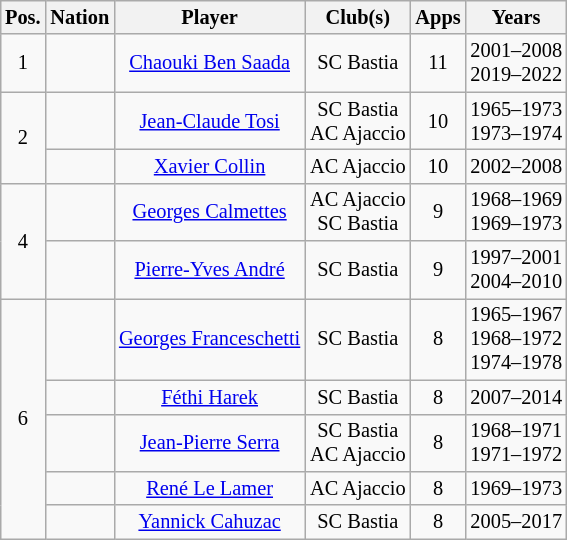<table class="wikitable sortable" style="text-align:center; margin-left:1em; font-size:85%;">
<tr>
<th>Pos.</th>
<th>Nation</th>
<th>Player</th>
<th>Club(s)</th>
<th>Apps</th>
<th>Years</th>
</tr>
<tr>
<td>1</td>
<td></td>
<td><a href='#'>Chaouki Ben Saada</a></td>
<td>SC Bastia</td>
<td>11</td>
<td>2001–2008<br>2019–2022</td>
</tr>
<tr>
<td rowspan=2>2</td>
<td></td>
<td><a href='#'>Jean-Claude Tosi</a></td>
<td>SC Bastia<br>AC Ajaccio</td>
<td>10</td>
<td>1965–1973<br>1973–1974</td>
</tr>
<tr>
<td></td>
<td><a href='#'>Xavier Collin</a></td>
<td>AC Ajaccio</td>
<td>10</td>
<td>2002–2008</td>
</tr>
<tr>
<td rowspan=2>4</td>
<td></td>
<td><a href='#'>Georges Calmettes</a></td>
<td>AC Ajaccio<br>SC Bastia</td>
<td>9</td>
<td>1968–1969<br>1969–1973</td>
</tr>
<tr>
<td></td>
<td><a href='#'>Pierre-Yves André</a></td>
<td>SC Bastia</td>
<td>9</td>
<td>1997–2001<br>2004–2010</td>
</tr>
<tr>
<td rowspan=5>6</td>
<td></td>
<td><a href='#'>Georges Franceschetti</a></td>
<td>SC Bastia</td>
<td>8</td>
<td>1965–1967<br>1968–1972<br>1974–1978</td>
</tr>
<tr>
<td></td>
<td><a href='#'>Féthi Harek</a></td>
<td>SC Bastia</td>
<td>8</td>
<td>2007–2014</td>
</tr>
<tr>
<td></td>
<td><a href='#'>Jean-Pierre Serra</a></td>
<td>SC Bastia<br>AC Ajaccio</td>
<td>8</td>
<td>1968–1971<br>1971–1972</td>
</tr>
<tr>
<td></td>
<td><a href='#'>René Le Lamer</a></td>
<td>AC Ajaccio</td>
<td>8</td>
<td>1969–1973</td>
</tr>
<tr>
<td></td>
<td><a href='#'>Yannick Cahuzac</a></td>
<td>SC Bastia</td>
<td>8</td>
<td>2005–2017</td>
</tr>
</table>
